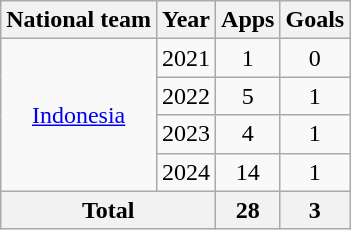<table class="wikitable" style="text-align:center">
<tr>
<th>National team</th>
<th>Year</th>
<th>Apps</th>
<th>Goals</th>
</tr>
<tr>
<td rowspan=4><a href='#'>Indonesia</a></td>
<td>2021</td>
<td>1</td>
<td>0</td>
</tr>
<tr>
<td>2022</td>
<td>5</td>
<td>1</td>
</tr>
<tr>
<td>2023</td>
<td>4</td>
<td>1</td>
</tr>
<tr>
<td>2024</td>
<td>14</td>
<td>1</td>
</tr>
<tr>
<th colspan=2>Total</th>
<th>28</th>
<th>3</th>
</tr>
</table>
